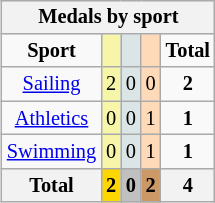<table class="wikitable" style="font-size:85%; float:right;">
<tr style="background:#efefef;">
<th colspan=7><strong>Medals by sport</strong></th>
</tr>
<tr align=center>
<td><strong>Sport</strong></td>
<td bgcolor=#f7f6a8></td>
<td bgcolor=#dce5e5></td>
<td bgcolor=#ffdab9></td>
<td><strong>Total</strong></td>
</tr>
<tr align=center>
<td><a href='#'>Sailing</a></td>
<td style="background:#F7F6A8;">2</td>
<td style="background:#DCE5E5;">0</td>
<td style="background:#FFDAB9;">0</td>
<td><strong>2</strong></td>
</tr>
<tr align=center>
<td><a href='#'>Athletics</a></td>
<td style="background:#F7F6A8;">0</td>
<td style="background:#DCE5E5;">0</td>
<td style="background:#FFDAB9;">1</td>
<td><strong>1</strong></td>
</tr>
<tr align=center>
<td><a href='#'>Swimming</a></td>
<td style="background:#F7F6A8;">0</td>
<td style="background:#DCE5E5;">0</td>
<td style="background:#FFDAB9;">1</td>
<td><strong>1</strong></td>
</tr>
<tr align=center>
<th><strong>Total</strong></th>
<th style="background:gold;"><strong>2</strong></th>
<th style="background:silver;"><strong>0</strong></th>
<th style="background:#c96;"><strong>2</strong></th>
<th><strong>4</strong></th>
</tr>
</table>
